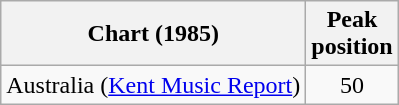<table class="wikitable">
<tr>
<th>Chart (1985)</th>
<th>Peak<br> position</th>
</tr>
<tr>
<td>Australia (<a href='#'>Kent Music Report</a>)</td>
<td align="center">50</td>
</tr>
</table>
